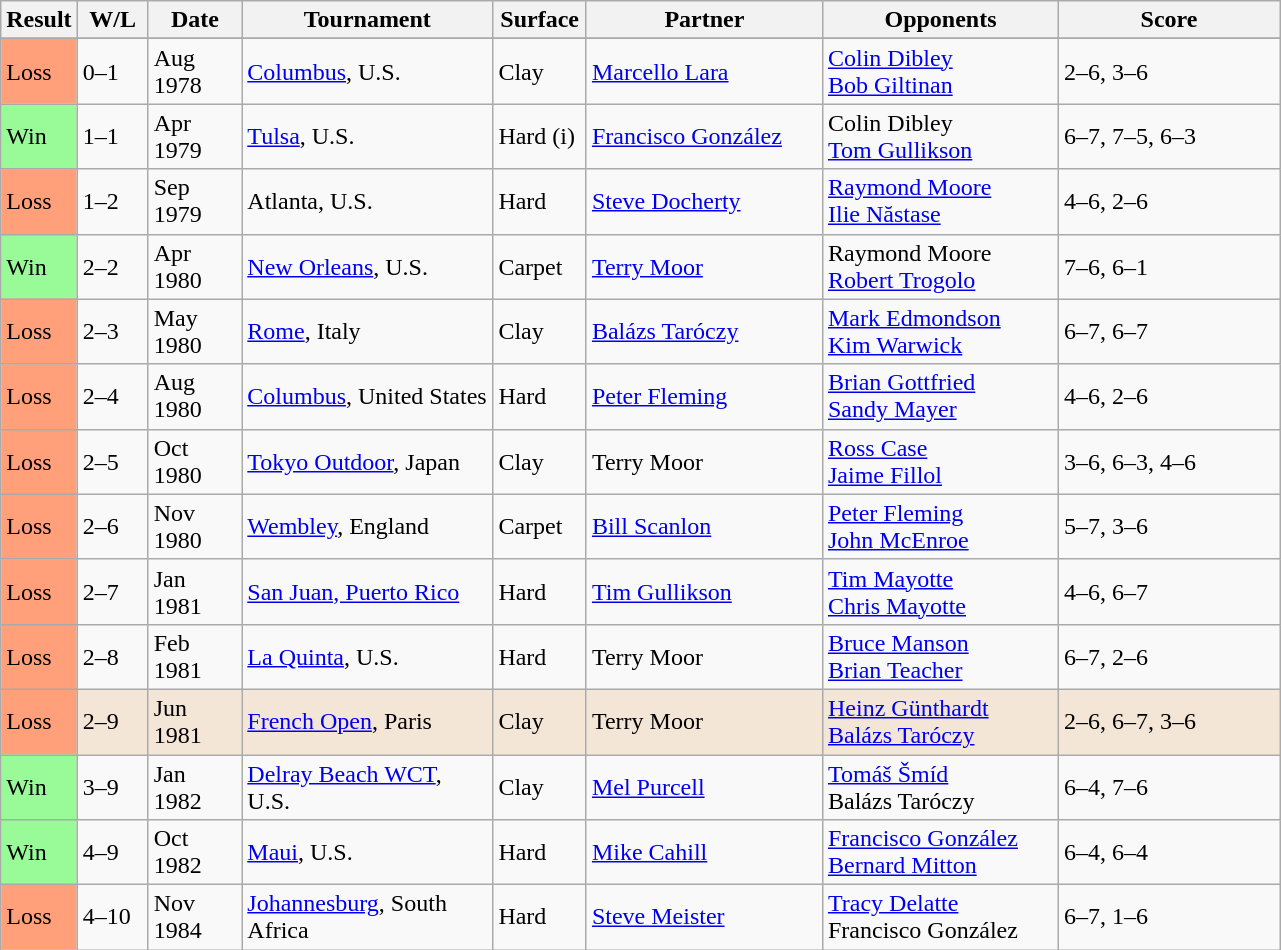<table class="sortable wikitable">
<tr>
<th style="width:40px">Result</th>
<th style="width:40px" class="unsortable">W/L</th>
<th style="width:55px">Date</th>
<th style="width:160px">Tournament</th>
<th style="width:55px">Surface</th>
<th style="width:150px">Partner</th>
<th style="width:150px">Opponents</th>
<th style="width:140px" class="unsortable">Score</th>
</tr>
<tr>
</tr>
<tr>
<td style="background:#ffa07a;">Loss</td>
<td>0–1</td>
<td>Aug 1978</td>
<td><a href='#'>Columbus</a>, U.S.</td>
<td>Clay</td>
<td> <a href='#'>Marcello Lara</a></td>
<td> <a href='#'>Colin Dibley</a> <br>  <a href='#'>Bob Giltinan</a></td>
<td>2–6, 3–6</td>
</tr>
<tr>
<td style="background:#98fb98;">Win</td>
<td>1–1</td>
<td>Apr 1979</td>
<td><a href='#'>Tulsa</a>, U.S.</td>
<td>Hard (i)</td>
<td> <a href='#'>Francisco González</a></td>
<td> Colin Dibley <br>  <a href='#'>Tom Gullikson</a></td>
<td>6–7, 7–5, 6–3</td>
</tr>
<tr>
<td style="background:#ffa07a;">Loss</td>
<td>1–2</td>
<td>Sep 1979</td>
<td>Atlanta, U.S.</td>
<td>Hard</td>
<td> <a href='#'>Steve Docherty</a></td>
<td> <a href='#'>Raymond Moore</a> <br>  <a href='#'>Ilie Năstase</a></td>
<td>4–6, 2–6</td>
</tr>
<tr>
<td style="background:#98fb98;">Win</td>
<td>2–2</td>
<td>Apr 1980</td>
<td><a href='#'>New Orleans</a>, U.S.</td>
<td>Carpet</td>
<td> <a href='#'>Terry Moor</a></td>
<td> Raymond Moore <br>  <a href='#'>Robert Trogolo</a></td>
<td>7–6, 6–1</td>
</tr>
<tr>
<td style="background:#ffa07a;">Loss</td>
<td>2–3</td>
<td>May 1980</td>
<td><a href='#'>Rome</a>, Italy</td>
<td>Clay</td>
<td> <a href='#'>Balázs Taróczy</a></td>
<td> <a href='#'>Mark Edmondson</a> <br>  <a href='#'>Kim Warwick</a></td>
<td>6–7, 6–7</td>
</tr>
<tr>
<td style="background:#ffa07a;">Loss</td>
<td>2–4</td>
<td>Aug 1980</td>
<td><a href='#'>Columbus</a>, United States</td>
<td>Hard</td>
<td> <a href='#'>Peter Fleming</a></td>
<td> <a href='#'>Brian Gottfried</a> <br>  <a href='#'>Sandy Mayer</a></td>
<td>4–6, 2–6</td>
</tr>
<tr>
<td style="background:#ffa07a;">Loss</td>
<td>2–5</td>
<td>Oct 1980</td>
<td><a href='#'>Tokyo Outdoor</a>, Japan</td>
<td>Clay</td>
<td> Terry Moor</td>
<td> <a href='#'>Ross Case</a> <br>  <a href='#'>Jaime Fillol</a></td>
<td>3–6, 6–3, 4–6</td>
</tr>
<tr>
<td style="background:#ffa07a;">Loss</td>
<td>2–6</td>
<td>Nov 1980</td>
<td><a href='#'>Wembley</a>, England</td>
<td>Carpet</td>
<td> <a href='#'>Bill Scanlon</a></td>
<td> <a href='#'>Peter Fleming</a> <br>  <a href='#'>John McEnroe</a></td>
<td>5–7, 3–6</td>
</tr>
<tr>
<td style="background:#ffa07a;">Loss</td>
<td>2–7</td>
<td>Jan 1981</td>
<td><a href='#'>San Juan, Puerto Rico</a></td>
<td>Hard</td>
<td> <a href='#'>Tim Gullikson</a></td>
<td> <a href='#'>Tim Mayotte</a> <br>  <a href='#'>Chris Mayotte</a></td>
<td>4–6, 6–7</td>
</tr>
<tr>
<td style="background:#ffa07a;">Loss</td>
<td>2–8</td>
<td>Feb 1981</td>
<td><a href='#'>La Quinta</a>, U.S.</td>
<td>Hard</td>
<td> Terry Moor</td>
<td> <a href='#'>Bruce Manson</a> <br>  <a href='#'>Brian Teacher</a></td>
<td>6–7, 2–6</td>
</tr>
<tr style="background:#f3e6d7;">
<td style="background:#ffa07a;">Loss</td>
<td>2–9</td>
<td>Jun 1981</td>
<td><a href='#'>French Open</a>, Paris</td>
<td>Clay</td>
<td> Terry Moor</td>
<td> <a href='#'>Heinz Günthardt</a> <br>  <a href='#'>Balázs Taróczy</a></td>
<td>2–6, 6–7, 3–6</td>
</tr>
<tr>
<td style="background:#98fb98;">Win</td>
<td>3–9</td>
<td>Jan 1982</td>
<td><a href='#'>Delray Beach WCT</a>, U.S.</td>
<td>Clay</td>
<td> <a href='#'>Mel Purcell</a></td>
<td> <a href='#'>Tomáš Šmíd</a> <br>  Balázs Taróczy</td>
<td>6–4, 7–6</td>
</tr>
<tr>
<td style="background:#98fb98;">Win</td>
<td>4–9</td>
<td>Oct 1982</td>
<td><a href='#'>Maui</a>, U.S.</td>
<td>Hard</td>
<td> <a href='#'>Mike Cahill</a></td>
<td> <a href='#'>Francisco González</a> <br>  <a href='#'>Bernard Mitton</a></td>
<td>6–4, 6–4</td>
</tr>
<tr>
<td style="background:#ffa07a;">Loss</td>
<td>4–10</td>
<td>Nov 1984</td>
<td><a href='#'>Johannesburg</a>, South Africa</td>
<td>Hard</td>
<td> <a href='#'>Steve Meister</a></td>
<td> <a href='#'>Tracy Delatte</a> <br>  Francisco González</td>
<td>6–7, 1–6</td>
</tr>
</table>
